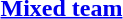<table>
<tr>
<th rowspan=2><a href='#'>Mixed team</a></th>
<td rowspan=2></td>
<td rowspan=2></td>
<td></td>
</tr>
<tr>
<td></td>
</tr>
</table>
